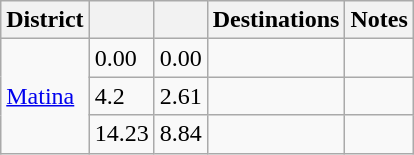<table class="wikitable">
<tr>
<th scope="col">District</th>
<th scope="col"></th>
<th scope="col"></th>
<th scope="col">Destinations</th>
<th scope="col">Notes</th>
</tr>
<tr>
<td rowspan=3><a href='#'>Matina</a></td>
<td>0.00</td>
<td>0.00</td>
<td></td>
<td></td>
</tr>
<tr>
<td>4.2</td>
<td>2.61</td>
<td></td>
<td></td>
</tr>
<tr>
<td>14.23</td>
<td>8.84</td>
<td></td>
<td></td>
</tr>
</table>
